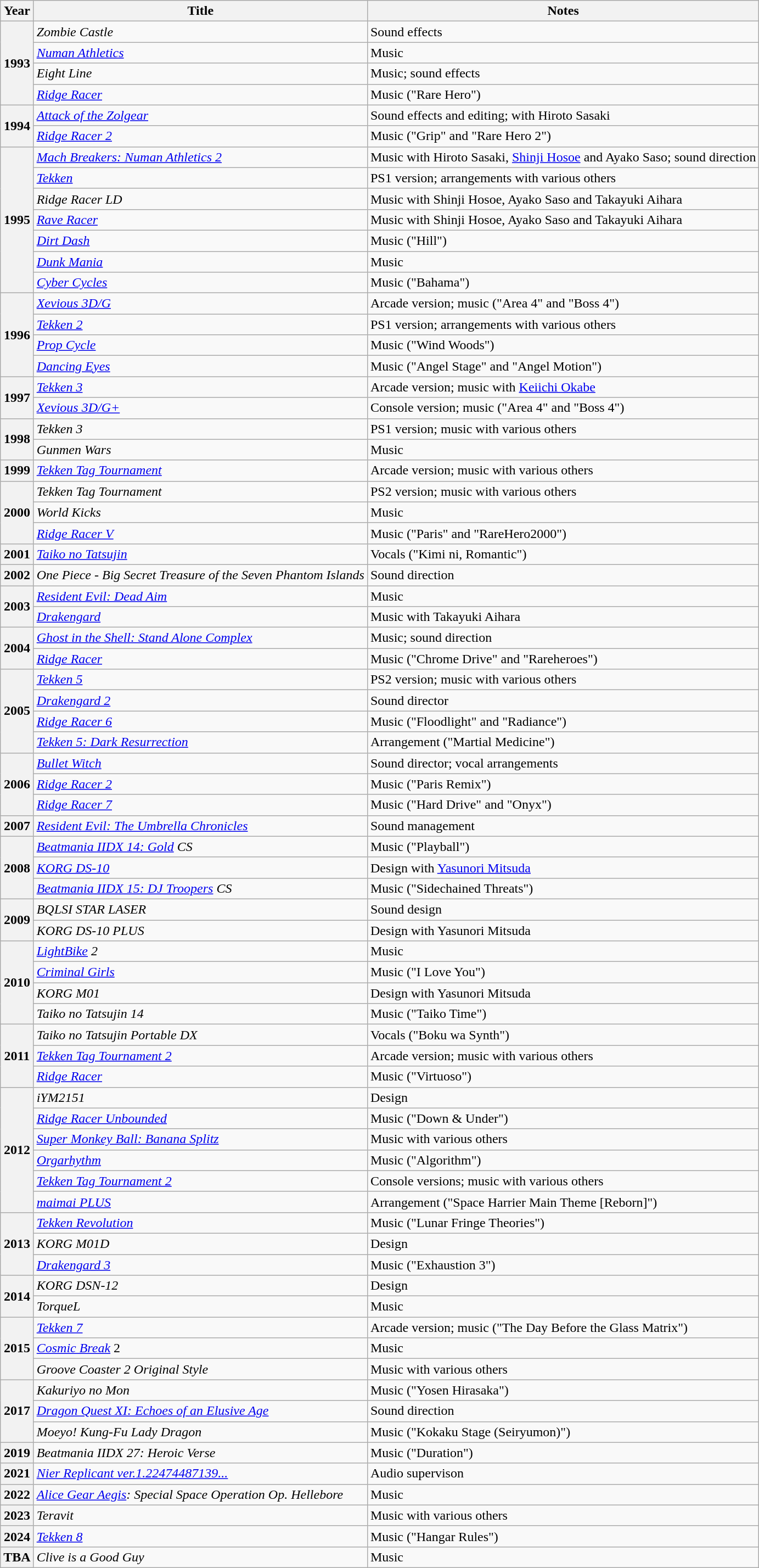<table class="wikitable sortable">
<tr>
<th>Year</th>
<th>Title</th>
<th class="unsortable">Notes</th>
</tr>
<tr>
<th rowspan="4">1993</th>
<td><em>Zombie Castle</em></td>
<td>Sound effects</td>
</tr>
<tr>
<td><em><a href='#'>Numan Athletics</a></em></td>
<td>Music</td>
</tr>
<tr>
<td><em>Eight Line</em></td>
<td>Music; sound effects</td>
</tr>
<tr>
<td><em><a href='#'>Ridge Racer</a></em></td>
<td>Music ("Rare Hero")</td>
</tr>
<tr>
<th rowspan="2">1994</th>
<td><em><a href='#'>Attack of the Zolgear</a></em></td>
<td>Sound effects and editing; with Hiroto Sasaki</td>
</tr>
<tr>
<td><em><a href='#'>Ridge Racer 2</a></em></td>
<td>Music ("Grip" and "Rare Hero 2")</td>
</tr>
<tr>
<th rowspan="7">1995</th>
<td><em><a href='#'>Mach Breakers: Numan Athletics 2</a></em></td>
<td>Music with Hiroto Sasaki, <a href='#'>Shinji Hosoe</a> and Ayako Saso; sound direction</td>
</tr>
<tr>
<td><em><a href='#'>Tekken</a></em></td>
<td>PS1 version; arrangements with various others</td>
</tr>
<tr>
<td><em>Ridge Racer LD</em></td>
<td>Music with Shinji Hosoe, Ayako Saso and Takayuki Aihara</td>
</tr>
<tr>
<td><em><a href='#'>Rave Racer</a></em></td>
<td>Music with Shinji Hosoe, Ayako Saso and Takayuki Aihara</td>
</tr>
<tr>
<td><em><a href='#'>Dirt Dash</a></em></td>
<td>Music ("Hill")</td>
</tr>
<tr>
<td><em><a href='#'>Dunk Mania</a></em></td>
<td>Music</td>
</tr>
<tr>
<td><em><a href='#'>Cyber Cycles</a></em></td>
<td>Music ("Bahama")</td>
</tr>
<tr>
<th rowspan="4">1996</th>
<td><em><a href='#'>Xevious 3D/G</a></em></td>
<td>Arcade version; music ("Area 4" and "Boss 4")</td>
</tr>
<tr>
<td><em><a href='#'>Tekken 2</a></em></td>
<td>PS1 version; arrangements with various others</td>
</tr>
<tr>
<td><em><a href='#'>Prop Cycle</a></em></td>
<td>Music ("Wind Woods")</td>
</tr>
<tr>
<td><em><a href='#'>Dancing Eyes</a></em></td>
<td>Music ("Angel Stage" and "Angel Motion")</td>
</tr>
<tr>
<th rowspan="2">1997</th>
<td><em><a href='#'>Tekken 3</a></em></td>
<td>Arcade version; music with <a href='#'>Keiichi Okabe</a></td>
</tr>
<tr>
<td><em><a href='#'>Xevious 3D/G+</a></em></td>
<td>Console version; music ("Area 4" and "Boss 4")</td>
</tr>
<tr>
<th rowspan="2">1998</th>
<td><em>Tekken 3</em></td>
<td>PS1 version; music with various others</td>
</tr>
<tr>
<td><em>Gunmen Wars</em></td>
<td>Music</td>
</tr>
<tr>
<th>1999</th>
<td><em><a href='#'>Tekken Tag Tournament</a></em></td>
<td>Arcade version; music with various others</td>
</tr>
<tr>
<th rowspan="3">2000</th>
<td><em>Tekken Tag Tournament</em></td>
<td>PS2 version; music with various others</td>
</tr>
<tr>
<td><em>World Kicks</em></td>
<td>Music</td>
</tr>
<tr>
<td><em><a href='#'>Ridge Racer V</a></em></td>
<td>Music ("Paris" and "RareHero2000")</td>
</tr>
<tr>
<th>2001</th>
<td><em><a href='#'>Taiko no Tatsujin</a></em></td>
<td>Vocals ("Kimi ni, Romantic")</td>
</tr>
<tr>
<th>2002</th>
<td><em>One Piece - Big Secret Treasure of the Seven Phantom Islands</em></td>
<td>Sound direction</td>
</tr>
<tr>
<th rowspan="2">2003</th>
<td><em><a href='#'>Resident Evil: Dead Aim</a></em></td>
<td>Music</td>
</tr>
<tr>
<td><em><a href='#'>Drakengard</a></em></td>
<td>Music with Takayuki Aihara</td>
</tr>
<tr>
<th rowspan="2">2004</th>
<td><em><a href='#'>Ghost in the Shell: Stand Alone Complex</a></em></td>
<td>Music; sound direction</td>
</tr>
<tr>
<td><em><a href='#'>Ridge Racer</a></em></td>
<td>Music ("Chrome Drive" and "Rareheroes")</td>
</tr>
<tr>
<th rowspan="4">2005</th>
<td><em><a href='#'>Tekken 5</a></em></td>
<td>PS2 version; music with various others</td>
</tr>
<tr>
<td><em><a href='#'>Drakengard 2</a></em></td>
<td>Sound director</td>
</tr>
<tr>
<td><em><a href='#'>Ridge Racer 6</a></em></td>
<td>Music ("Floodlight" and "Radiance")</td>
</tr>
<tr>
<td><em><a href='#'>Tekken 5: Dark Resurrection</a></em></td>
<td>Arrangement ("Martial Medicine")</td>
</tr>
<tr>
<th rowspan="3">2006</th>
<td><em><a href='#'>Bullet Witch</a></em></td>
<td>Sound director; vocal arrangements</td>
</tr>
<tr>
<td><em><a href='#'>Ridge Racer 2</a></em></td>
<td>Music ("Paris Remix")</td>
</tr>
<tr>
<td><em><a href='#'>Ridge Racer 7</a></em></td>
<td>Music ("Hard Drive" and "Onyx")</td>
</tr>
<tr>
<th rowspan="1">2007</th>
<td><em><a href='#'>Resident Evil: The Umbrella Chronicles</a></em></td>
<td>Sound management</td>
</tr>
<tr>
<th rowspan="3">2008</th>
<td><em><a href='#'>Beatmania IIDX 14: Gold</a> CS</em></td>
<td>Music ("Playball")</td>
</tr>
<tr>
<td><em><a href='#'>KORG DS-10</a></em></td>
<td>Design with <a href='#'>Yasunori Mitsuda</a></td>
</tr>
<tr>
<td><em><a href='#'>Beatmania IIDX 15: DJ Troopers</a> CS</em></td>
<td>Music ("Sidechained Threats")</td>
</tr>
<tr>
<th rowspan="2">2009</th>
<td><em>BQLSI STAR LASER</em></td>
<td>Sound design</td>
</tr>
<tr>
<td><em>KORG DS-10 PLUS</em></td>
<td>Design with Yasunori Mitsuda</td>
</tr>
<tr>
<th rowspan="4">2010</th>
<td><em><a href='#'>LightBike</a> 2</em></td>
<td>Music</td>
</tr>
<tr>
<td><em><a href='#'>Criminal Girls</a></em></td>
<td>Music ("I Love You")</td>
</tr>
<tr>
<td><em>KORG M01</em></td>
<td>Design with Yasunori Mitsuda</td>
</tr>
<tr>
<td><em>Taiko no Tatsujin 14</em></td>
<td>Music ("Taiko Time")</td>
</tr>
<tr>
<th rowspan="3">2011</th>
<td><em>Taiko no Tatsujin Portable DX</em></td>
<td>Vocals ("Boku wa Synth")</td>
</tr>
<tr>
<td><em><a href='#'>Tekken Tag Tournament 2</a></em></td>
<td>Arcade version; music with various others</td>
</tr>
<tr>
<td><em><a href='#'>Ridge Racer</a></em></td>
<td>Music ("Virtuoso")</td>
</tr>
<tr>
<th rowspan="6">2012</th>
<td><em>iYM2151</em></td>
<td>Design</td>
</tr>
<tr>
<td><em><a href='#'>Ridge Racer Unbounded</a></em></td>
<td>Music ("Down & Under")</td>
</tr>
<tr>
<td><em><a href='#'>Super Monkey Ball: Banana Splitz</a></em></td>
<td>Music with various others</td>
</tr>
<tr>
<td><em><a href='#'>Orgarhythm</a></em></td>
<td>Music ("Algorithm")</td>
</tr>
<tr>
<td><em><a href='#'>Tekken Tag Tournament 2</a></em></td>
<td>Console versions; music with various others</td>
</tr>
<tr>
<td><em><a href='#'>maimai PLUS</a></em></td>
<td>Arrangement ("Space Harrier Main Theme [Reborn]")</td>
</tr>
<tr>
<th rowspan="3">2013</th>
<td><em><a href='#'>Tekken Revolution</a></em></td>
<td>Music ("Lunar Fringe Theories")</td>
</tr>
<tr>
<td><em>KORG M01D</em></td>
<td>Design</td>
</tr>
<tr>
<td><em><a href='#'>Drakengard 3</a></em></td>
<td>Music ("Exhaustion 3")</td>
</tr>
<tr>
<th rowspan="2">2014</th>
<td><em>KORG DSN-12</em></td>
<td>Design</td>
</tr>
<tr>
<td><em>TorqueL</em></td>
<td>Music</td>
</tr>
<tr>
<th rowspan="3">2015</th>
<td><em><a href='#'>Tekken 7</a></em></td>
<td>Arcade version; music ("The Day Before the Glass Matrix")</td>
</tr>
<tr>
<td><em><a href='#'>Cosmic Break</a></em> 2</td>
<td>Music</td>
</tr>
<tr>
<td><em>Groove Coaster 2 Original Style</em></td>
<td>Music with various others</td>
</tr>
<tr>
<th rowspan="3">2017</th>
<td><em>Kakuriyo no Mon</em></td>
<td>Music ("Yosen Hirasaka")</td>
</tr>
<tr>
<td><em><a href='#'>Dragon Quest XI: Echoes of an Elusive Age</a></em></td>
<td>Sound direction</td>
</tr>
<tr>
<td><em>Moeyo! Kung-Fu Lady Dragon</em></td>
<td>Music ("Kokaku Stage (Seiryumon)")</td>
</tr>
<tr>
<th>2019</th>
<td><em>Beatmania IIDX 27: Heroic Verse</em></td>
<td>Music ("Duration")</td>
</tr>
<tr>
<th>2021</th>
<td><em><a href='#'>Nier Replicant ver.1.22474487139...</a></em></td>
<td>Audio supervison</td>
</tr>
<tr>
<th>2022</th>
<td><em><a href='#'>Alice Gear Aegis</a>: Special Space Operation Op. Hellebore</em></td>
<td>Music</td>
</tr>
<tr>
<th>2023</th>
<td><em>Teravit</em></td>
<td>Music with various others</td>
</tr>
<tr>
<th rowspan="1">2024</th>
<td><em><a href='#'>Tekken 8</a></em></td>
<td>Music ("Hangar Rules")</td>
</tr>
<tr>
<th rowspan="1">TBA</th>
<td><em>Clive is a Good Guy</em></td>
<td>Music</td>
</tr>
</table>
